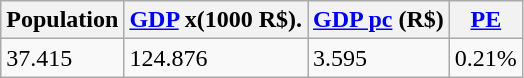<table class="wikitable">
<tr>
<th>Population</th>
<th><a href='#'>GDP</a> x(1000 R$).</th>
<th><a href='#'>GDP pc</a> (R$)</th>
<th><a href='#'>PE</a></th>
</tr>
<tr>
<td>37.415</td>
<td>124.876</td>
<td>3.595</td>
<td>0.21%</td>
</tr>
</table>
